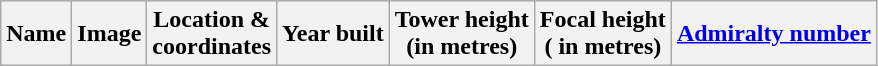<table class="wikitable sortable">
<tr>
<th>Name</th>
<th class="unsortable" align="center">Image</th>
<th>Location &<br> coordinates</th>
<th data-sort-type="number">Year built</th>
<th data-sort-type="number">Tower height<br>(in metres)</th>
<th data-sort-type="number">Focal height<br>( in metres)</th>
<th><a href='#'>Admiralty number</a><br>













</th>
</tr>
</table>
